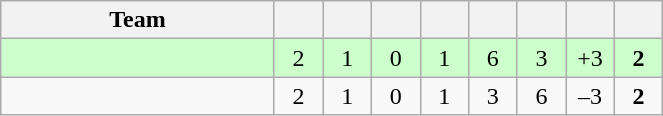<table class="wikitable" style="text-align:center">
<tr>
<th width=175>Team</th>
<th width=25></th>
<th width=25></th>
<th width=25></th>
<th width=25></th>
<th width=25></th>
<th width=25></th>
<th width=25></th>
<th width=25></th>
</tr>
<tr align=center bgcolor=#ccffcc>
<td align=left></td>
<td>2</td>
<td>1</td>
<td>0</td>
<td>1</td>
<td>6</td>
<td>3</td>
<td>+3</td>
<td><strong>2</strong></td>
</tr>
<tr>
<td align=left></td>
<td>2</td>
<td>1</td>
<td>0</td>
<td>1</td>
<td>3</td>
<td>6</td>
<td>–3</td>
<td><strong>2</strong></td>
</tr>
</table>
